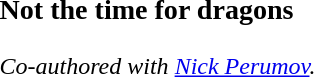<table>
<tr>
<td width="15%"><br><h3>Not the time for dragons</h3><em>Co-authored with <a href='#'>Nick Perumov</a>.</em><table>
<tr>
<td width="35%"><br></td>
<td width="50%"><br></td>
</tr>
</table>
</td>
</tr>
</table>
